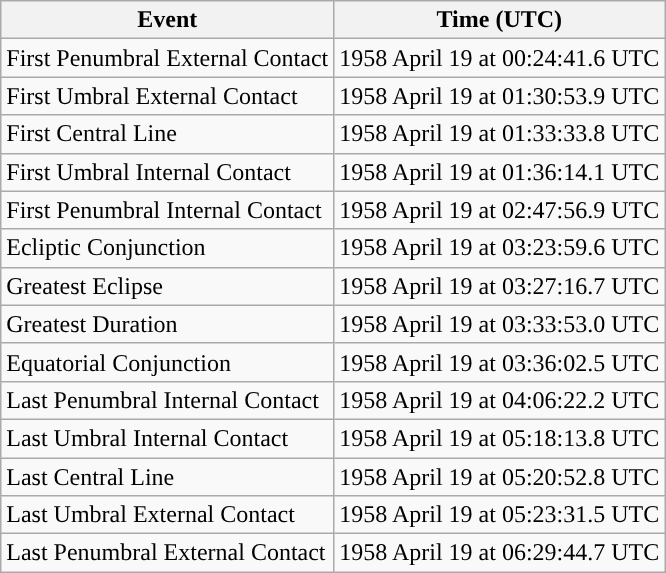<table class="wikitable">
<tr>
<th>Event</th>
<th>Time (UTC)</th>
</tr>
<tr>
<td>First Penumbral External Contact</td>
<td>1958 April 19 at 00:24:41.6 UTC</td>
</tr>
<tr>
<td>First Umbral External Contact</td>
<td>1958 April 19 at 01:30:53.9 UTC</td>
</tr>
<tr>
<td>First Central Line</td>
<td>1958 April 19 at 01:33:33.8 UTC</td>
</tr>
<tr>
<td>First Umbral Internal Contact</td>
<td>1958 April 19 at 01:36:14.1 UTC</td>
</tr>
<tr>
<td>First Penumbral Internal Contact</td>
<td>1958 April 19 at 02:47:56.9 UTC</td>
</tr>
<tr>
<td>Ecliptic Conjunction</td>
<td>1958 April 19 at 03:23:59.6 UTC</td>
</tr>
<tr>
<td>Greatest Eclipse</td>
<td>1958 April 19 at 03:27:16.7 UTC</td>
</tr>
<tr>
<td>Greatest Duration</td>
<td>1958 April 19 at 03:33:53.0 UTC</td>
</tr>
<tr>
<td>Equatorial Conjunction</td>
<td>1958 April 19 at 03:36:02.5 UTC</td>
</tr>
<tr>
<td>Last Penumbral Internal Contact</td>
<td>1958 April 19 at 04:06:22.2 UTC</td>
</tr>
<tr>
<td>Last Umbral Internal Contact</td>
<td>1958 April 19 at 05:18:13.8 UTC</td>
</tr>
<tr>
<td>Last Central Line</td>
<td>1958 April 19 at 05:20:52.8 UTC</td>
</tr>
<tr>
<td>Last Umbral External Contact</td>
<td>1958 April 19 at 05:23:31.5 UTC</td>
</tr>
<tr>
<td>Last Penumbral External Contact</td>
<td>1958 April 19 at 06:29:44.7 UTC</td>
</tr>
</table>
